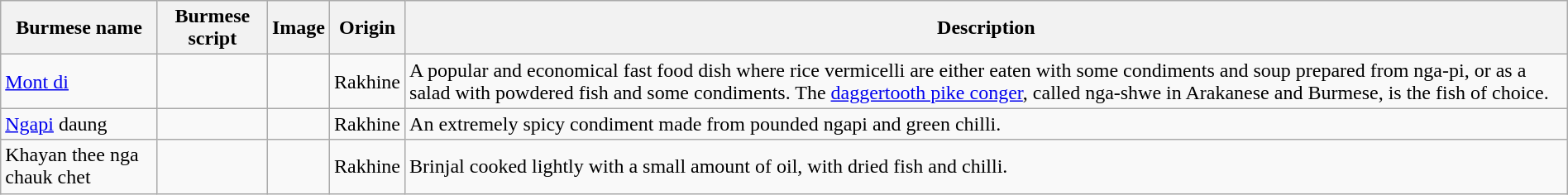<table class="wikitable sortable" style="width:100%;">
<tr>
<th>Burmese name</th>
<th>Burmese script</th>
<th>Image</th>
<th>Origin</th>
<th>Description</th>
</tr>
<tr>
<td><a href='#'>Mont di</a></td>
<td></td>
<td></td>
<td>Rakhine</td>
<td>A popular and economical fast food dish where rice vermicelli are either eaten with some condiments and soup prepared from nga-pi, or as a salad with powdered fish and some condiments. The <a href='#'>daggertooth pike conger</a>, called nga-shwe in Arakanese and Burmese, is the fish of choice.</td>
</tr>
<tr>
<td><a href='#'>Ngapi</a> daung</td>
<td></td>
<td></td>
<td>Rakhine</td>
<td>An extremely spicy condiment made from pounded ngapi and green chilli.</td>
</tr>
<tr>
<td>Khayan thee nga chauk chet</td>
<td></td>
<td></td>
<td>Rakhine</td>
<td>Brinjal cooked lightly with a small amount of oil, with dried fish and chilli.</td>
</tr>
</table>
